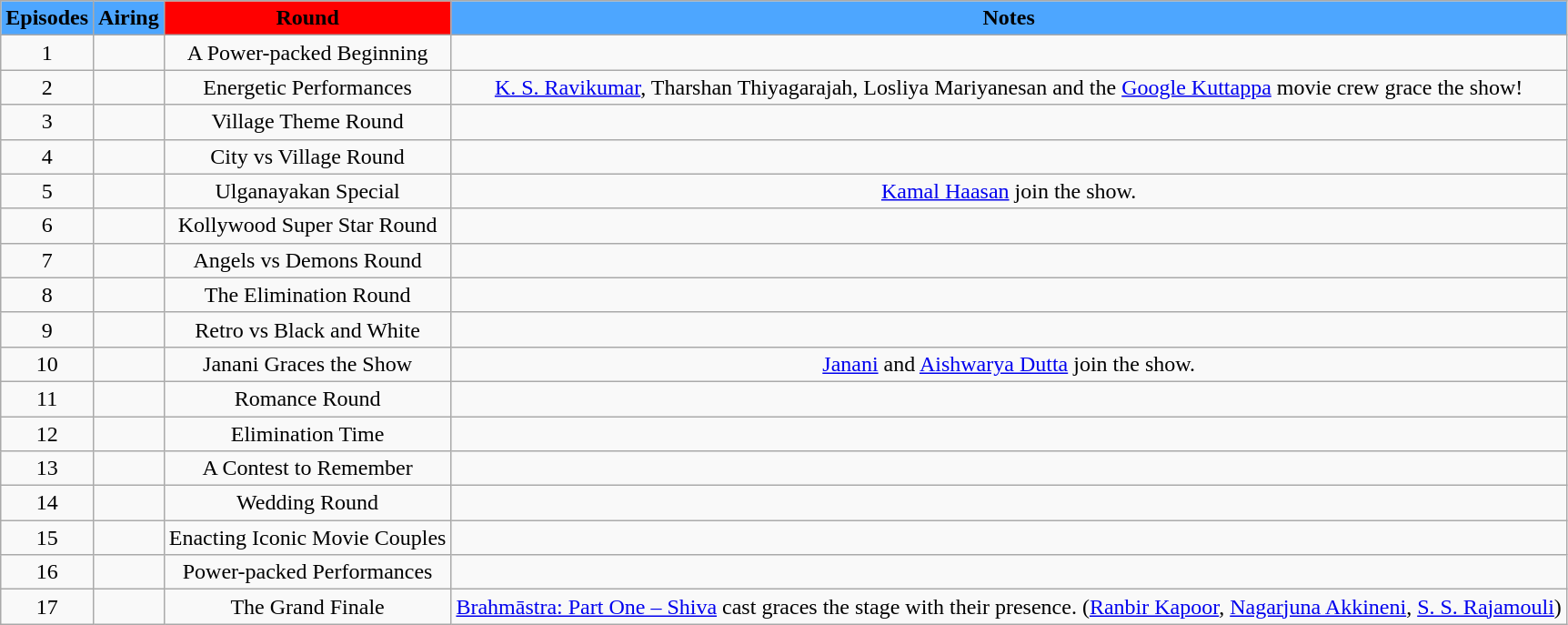<table class="wikitable" style="text-align:center;">
<tr>
<th scope="col" style ="background: #4da6ff;"style="background: #FF7F00 ;color:black">Episodes</th>
<th scope="col" style ="background: #4da6ff;"style="background: #FF7F00 ;color:black">Airing</th>
<th scope="col" style ="background: #FF0000;"style="background: #FF7F00 ;color:black">Round</th>
<th scope="col" style ="background: #4da6ff;"style="background: #FF7F00 ;color:black">Notes</th>
</tr>
<tr>
<td>1</td>
<td></td>
<td>A Power-packed Beginning</td>
<td></td>
</tr>
<tr>
<td>2</td>
<td></td>
<td>Energetic Performances</td>
<td><a href='#'>K. S. Ravikumar</a>, Tharshan Thiyagarajah, Losliya Mariyanesan and the <a href='#'>Google Kuttappa</a> movie crew grace the show!</td>
</tr>
<tr>
<td>3</td>
<td></td>
<td>Village Theme Round</td>
<td></td>
</tr>
<tr>
<td>4</td>
<td></td>
<td>City vs Village Round</td>
<td></td>
</tr>
<tr>
<td>5</td>
<td></td>
<td>Ulganayakan Special</td>
<td><a href='#'>Kamal Haasan</a> join the show.</td>
</tr>
<tr>
<td>6</td>
<td></td>
<td>Kollywood Super Star Round</td>
<td></td>
</tr>
<tr>
<td>7</td>
<td></td>
<td>Angels vs Demons Round</td>
<td></td>
</tr>
<tr>
<td>8</td>
<td></td>
<td>The Elimination Round</td>
<td></td>
</tr>
<tr>
<td>9</td>
<td></td>
<td>Retro vs Black and White</td>
<td></td>
</tr>
<tr>
<td>10</td>
<td></td>
<td>Janani Graces the Show</td>
<td><a href='#'>Janani</a> and <a href='#'>Aishwarya Dutta</a> join the show.</td>
</tr>
<tr>
<td>11</td>
<td></td>
<td>Romance Round</td>
<td></td>
</tr>
<tr>
<td>12</td>
<td></td>
<td>Elimination Time</td>
<td></td>
</tr>
<tr>
<td>13</td>
<td></td>
<td>A Contest to Remember</td>
<td></td>
</tr>
<tr>
<td>14</td>
<td></td>
<td>Wedding Round</td>
<td></td>
</tr>
<tr>
<td>15</td>
<td></td>
<td>Enacting Iconic Movie Couples</td>
<td></td>
</tr>
<tr>
<td>16</td>
<td></td>
<td>Power-packed Performances</td>
<td></td>
</tr>
<tr>
<td>17</td>
<td></td>
<td>The Grand Finale</td>
<td><a href='#'>Brahmāstra: Part One – Shiva</a> cast graces the stage with their presence. (<a href='#'>Ranbir Kapoor</a>, <a href='#'>Nagarjuna Akkineni</a>, <a href='#'>S. S. Rajamouli</a>)</td>
</tr>
</table>
